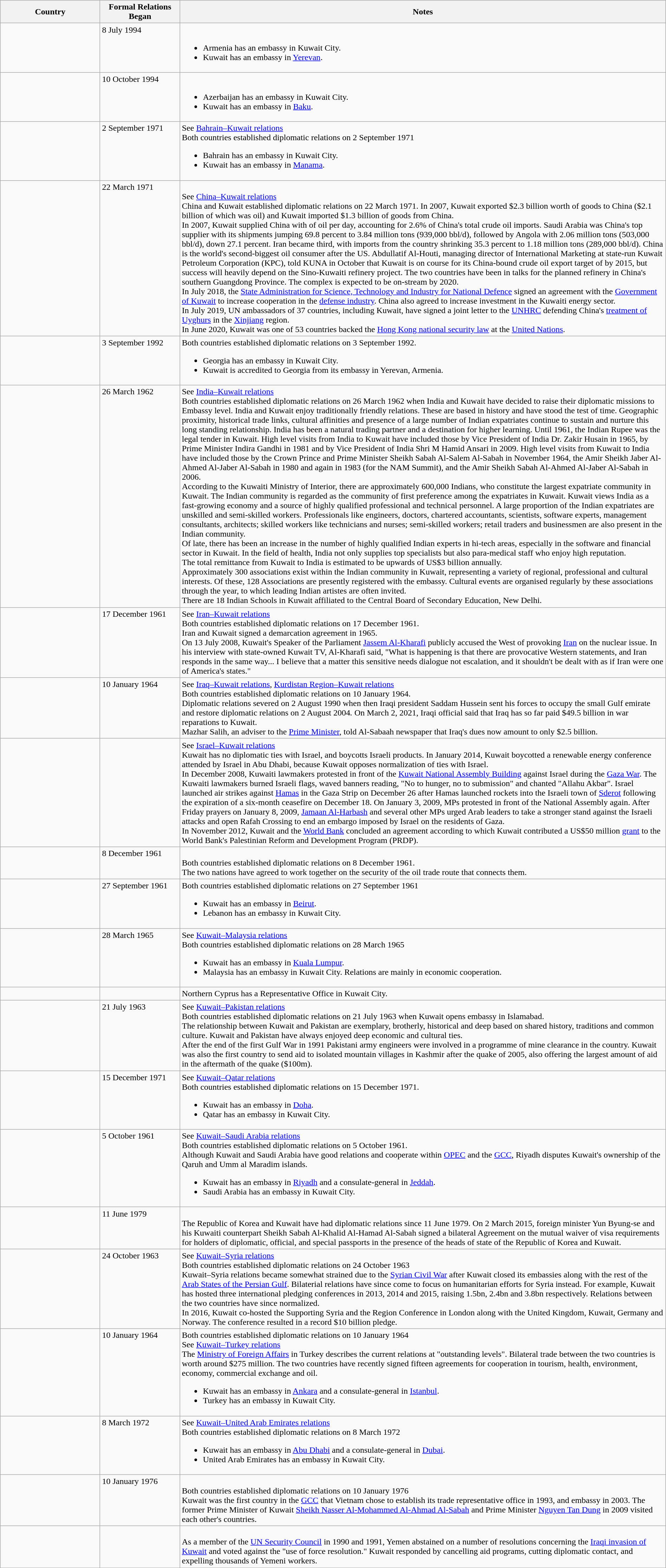<table class="wikitable sortable" style="width:100%; margin:auto;">
<tr>
<th style="width:15%;">Country</th>
<th style="width:12%;">Formal Relations Began</th>
<th>Notes</th>
</tr>
<tr valign="top">
<td></td>
<td>8 July 1994</td>
<td><br><ul><li>Armenia has an embassy in Kuwait City.</li><li>Kuwait has an embassy in <a href='#'>Yerevan</a>.</li></ul></td>
</tr>
<tr valign="top">
<td></td>
<td>10 October 1994</td>
<td><br><ul><li>Azerbaijan has an embassy in Kuwait City.</li><li>Kuwait has an embassy in <a href='#'>Baku</a>.</li></ul></td>
</tr>
<tr valign="top">
<td></td>
<td>2 September 1971</td>
<td>See <a href='#'>Bahrain–Kuwait relations</a><br>Both countries established diplomatic relations on 2 September 1971<ul><li>Bahrain has an embassy in Kuwait City.</li><li>Kuwait has an embassy in <a href='#'>Manama</a>.</li></ul></td>
</tr>
<tr valign="top">
<td></td>
<td>22 March 1971</td>
<td><br>See <a href='#'>China–Kuwait relations</a><br>China and Kuwait established diplomatic relations on 22 March 1971. In 2007, Kuwait exported $2.3 billion worth of goods to China ($2.1 billion of which was oil) and Kuwait imported $1.3 billion of goods from China.<br>In 2007, Kuwait supplied China with  of oil per day, accounting for 2.6% of China's total crude oil imports. Saudi Arabia was China's top supplier with its shipments jumping 69.8 percent to 3.84 million tons (939,000 bbl/d), followed by Angola with 2.06 million tons (503,000 bbl/d), down 27.1 percent. Iran became third, with imports from the country shrinking 35.3 percent to 1.18 million tons (289,000 bbl/d). China is the world's second-biggest oil consumer after the US. Abdullatif Al-Houti, managing director of International Marketing at state-run Kuwait Petroleum Corporation (KPC), told KUNA in October that Kuwait is on course for its China-bound crude oil export target of  by 2015, but success will heavily depend on the Sino-Kuwaiti refinery project. The two countries have been in talks for the planned  refinery in China's southern Guangdong Province. The complex is expected to be on-stream by 2020.<br>In July 2018, the <a href='#'>State Administration for Science, Technology and Industry for National Defence</a> signed an agreement with the <a href='#'>Government of Kuwait</a> to increase cooperation in the <a href='#'>defense industry</a>. China also agreed to increase investment in the Kuwaiti energy sector.<br>In July 2019, UN ambassadors of 37 countries, including Kuwait, have signed a joint letter to the <a href='#'>UNHRC</a> defending China's <a href='#'>treatment of Uyghurs</a> in the <a href='#'>Xinjiang</a> region.<br>In June 2020, Kuwait was one of 53 countries backed the <a href='#'>Hong Kong national security law</a> at the <a href='#'>United Nations</a>.</td>
</tr>
<tr valign="top">
<td></td>
<td>3 September 1992</td>
<td>Both countries established diplomatic relations on 3 September 1992.<br><ul><li>Georgia has an embassy in Kuwait City.</li><li>Kuwait is accredited to Georgia from its embassy in Yerevan, Armenia.</li></ul></td>
</tr>
<tr valign="top">
<td></td>
<td>26 March 1962</td>
<td>See <a href='#'>India–Kuwait relations</a><br>Both countries established diplomatic relations on 26 March 1962 when India and Kuwait have decided to raise their diplomatic missions to Embassy level.

India and Kuwait enjoy traditionally friendly relations. These are based in history and have stood the test of time. Geographic proximity, historical trade links, cultural affinities and presence of a large number of Indian expatriates continue to sustain and nurture this long standing relationship. India has been a natural trading partner and a destination for higher learning. Until 1961, the Indian Rupee was the legal tender in Kuwait. High level visits from India to Kuwait have included those by Vice President of India Dr. Zakir Husain in 1965, by Prime Minister Indira Gandhi in 1981 and by Vice President of India Shri M Hamid Ansari in 2009. High level visits from Kuwait to India have included those by the Crown Prince and Prime Minister Sheikh Sabah Al-Salem Al-Sabah in November 1964, the Amir Sheikh Jaber Al-Ahmed Al-Jaber Al-Sabah in 1980 and again in 1983 (for the NAM Summit), and the Amir Sheikh Sabah Al-Ahmed Al-Jaber Al-Sabah in 2006.<br>According to the Kuwaiti Ministry of Interior, there are approximately 600,000 Indians, who constitute the largest expatriate community in Kuwait. The Indian community is regarded as the community of first preference among the expatriates in Kuwait. Kuwait views India as a fast-growing economy and a source of highly qualified professional and technical personnel. A large proportion of the Indian expatriates are unskilled and semi-skilled workers. Professionals like engineers, doctors, chartered accountants, scientists, software experts, management consultants, architects; skilled workers like technicians and nurses; semi-skilled workers; retail traders and businessmen are also present in the Indian community.<br>Of late, there has been an increase in the number of highly qualified Indian experts in hi-tech areas, especially in the software and financial sector in Kuwait. In the field of health, India not only supplies top specialists but also para-medical staff who enjoy high reputation.<br>The total remittance from Kuwait to India is estimated to be upwards of US$3 billion annually.<br>Approximately 300 associations exist within the Indian community in Kuwait, representing a variety of regional, professional and cultural interests. Of these, 128 Associations are presently registered with the embassy. Cultural events are organised regularly by these associations through the year, to which leading Indian artistes are often invited.<br>There are 18 Indian Schools in Kuwait affiliated to the Central Board of Secondary Education, New Delhi.</td>
</tr>
<tr valign="top">
<td></td>
<td>17 December 1961</td>
<td>See <a href='#'>Iran–Kuwait relations</a><br>Both countries established diplomatic relations on 17 December 1961.<br>Iran and Kuwait signed a demarcation agreement in 1965.<br>On 13 July 2008, Kuwait's Speaker of the Parliament <a href='#'>Jassem Al-Kharafi</a> publicly accused the West of provoking <a href='#'>Iran</a> on the nuclear issue. In his interview with state-owned Kuwait TV, Al-Kharafi said, "What is happening is that there are provocative Western statements, and Iran responds in the same way... I believe that a matter this sensitive needs dialogue not escalation, and it shouldn't be dealt with as if Iran were one of America's states."</td>
</tr>
<tr valign="top">
<td></td>
<td>10 January 1964</td>
<td>See <a href='#'>Iraq–Kuwait relations</a>, <a href='#'>Kurdistan Region–Kuwait relations</a><br>Both countries established diplomatic relations on 10 January 1964.<br>Diplomatic relations severed on 2 August 1990 when then Iraqi president Saddam Hussein sent his forces to occupy the small Gulf emirate and restore diplomatic relations on 2 August 2004<em>.</em>
On March 2, 2021, Iraqi official said that Iraq has so far paid $49.5 billion in war reparations to Kuwait.<br>Mazhar Salih, an adviser to the <a href='#'>Prime Minister</a>, told Al-Sabaah newspaper that Iraq's dues now amount to only $2.5 billion.</td>
</tr>
<tr valign="top">
<td></td>
<td></td>
<td>See <a href='#'>Israel–Kuwait relations</a><br>Kuwait has no diplomatic ties with Israel, and boycotts Israeli products. In January 2014, Kuwait boycotted a renewable energy conference attended by Israel in Abu Dhabi, because Kuwait opposes normalization of ties with Israel.<br>In December 2008, Kuwaiti lawmakers protested in front of the <a href='#'>Kuwait National Assembly Building</a> against Israel during the <a href='#'>Gaza War</a>. The Kuwaiti lawmakers burned Israeli flags, waved banners reading, "No to hunger, no to submission" and chanted "Allahu Akbar". Israel launched air strikes against <a href='#'>Hamas</a> in the Gaza Strip on December 26 after Hamas launched rockets into the Israeli town of <a href='#'>Sderot</a> following the expiration of a six-month ceasefire on December 18. On January 3, 2009, MPs protested in front of the National Assembly again. After Friday prayers on January 8, 2009, <a href='#'>Jamaan Al-Harbash</a> and several other MPs urged Arab leaders to take a stronger stand against the Israeli attacks and open Rafah Crossing to end an embargo imposed by Israel on the residents of Gaza.<br>In November 2012, Kuwait and the <a href='#'>World Bank</a> concluded an agreement according to which Kuwait contributed a US$50 million <a href='#'>grant</a> to the World Bank's Palestinian Reform and Development Program (PRDP).</td>
</tr>
<tr valign="top">
<td></td>
<td>8 December 1961</td>
<td><br>Both countries established diplomatic relations on 8 December 1961.<br>The two nations have agreed to work together on the security of the oil trade route that connects them.</td>
</tr>
<tr valign="top">
<td></td>
<td>27 September 1961</td>
<td>Both countries established diplomatic relations on 27 September 1961<br><ul><li>Kuwait has an embassy in <a href='#'>Beirut</a>.</li><li>Lebanon has an embassy in Kuwait City.</li></ul></td>
</tr>
<tr valign="top">
<td></td>
<td>28 March 1965</td>
<td>See <a href='#'>Kuwait–Malaysia relations</a><br>Both countries established diplomatic relations on 28 March 1965<ul><li>Kuwait has an embassy in <a href='#'>Kuala Lumpur</a>.</li><li>Malaysia has an embassy in Kuwait City. Relations are mainly in economic cooperation.</li></ul></td>
</tr>
<tr>
<td></td>
<td></td>
<td>Northern Cyprus has a Representative Office in Kuwait City.</td>
</tr>
<tr valign="top">
<td></td>
<td>21 July 1963</td>
<td>See <a href='#'>Kuwait–Pakistan relations</a><br>Both countries established diplomatic relations on 21 July 1963 when Kuwait opens embassy in Islamabad.<br>The relationship between Kuwait and Pakistan are exemplary, brotherly, historical and deep based on shared history, traditions and common culture. Kuwait and Pakistan have always enjoyed deep economic and cultural ties.<br>After the end of the first Gulf War in 1991 Pakistani army engineers were involved in a programme of mine clearance in the country. Kuwait was also the first country to send aid to isolated mountain villages in Kashmir after the quake of 2005, also offering the largest amount of aid in the aftermath of the quake ($100m).</td>
</tr>
<tr valign="top">
<td></td>
<td>15 December 1971</td>
<td>See <a href='#'>Kuwait–Qatar relations</a><br>Both countries established diplomatic relations on 15 December 1971.<ul><li>Kuwait has an embassy in <a href='#'>Doha</a>.</li><li>Qatar has an embassy in Kuwait City.</li></ul></td>
</tr>
<tr valign="top">
<td></td>
<td>5 October 1961</td>
<td>See <a href='#'>Kuwait–Saudi Arabia relations</a><br>Both countries established diplomatic relations on 5 October 1961.<br>Although Kuwait and Saudi Arabia have good relations and cooperate within <a href='#'>OPEC</a> and the <a href='#'>GCC</a>, Riyadh disputes Kuwait's ownership of the Qaruh and Umm al Maradim islands.<ul><li>Kuwait has an embassy in <a href='#'>Riyadh</a> and a consulate-general in <a href='#'>Jeddah</a>.</li><li>Saudi Arabia has an embassy in Kuwait City.</li></ul></td>
</tr>
<tr valign="top">
<td></td>
<td>11 June 1979</td>
<td><br>The Republic of Korea and Kuwait have had diplomatic relations since 11 June 1979. On 2 March 2015, foreign minister Yun Byung-se and his Kuwaiti counterpart Sheikh Sabah Al-Khalid Al-Hamad Al-Sabah signed a bilateral Agreement on the mutual waiver of visa requirements for holders of diplomatic, official, and special passports in the presence of the heads of state of the Republic of Korea and Kuwait.</td>
</tr>
<tr valign="top">
<td></td>
<td>24 October 1963</td>
<td>See <a href='#'>Kuwait–Syria relations</a><br>Both countries established diplomatic relations on 24 October 1963<br>Kuwait–Syria relations became somewhat strained due to the <a href='#'>Syrian Civil War</a> after Kuwait closed its embassies along with the rest of the <a href='#'>Arab States of the Persian Gulf</a>. Bilaterial relations have since come to focus on humanitarian efforts for Syria instead. For example, Kuwait has hosted three international pledging conferences in 2013, 2014 and 2015, raising 1.5bn, 2.4bn and 3.8bn respectively. Relations between the two countries have since normalized.<br>In 2016, Kuwait co-hosted the Supporting Syria and the Region Conference in London along with the United Kingdom, Kuwait, Germany and Norway. The conference resulted in a record $10 billion pledge.</td>
</tr>
<tr valign="top">
<td></td>
<td>10 January 1964</td>
<td>Both countries established diplomatic relations on 10 January 1964<br>See <a href='#'>Kuwait–Turkey relations</a><br>The <a href='#'>Ministry of Foreign Affairs</a> in Turkey describes the current relations at "outstanding levels". Bilateral trade between the two countries is worth around $275 million. The two countries have recently signed fifteen agreements for cooperation in tourism, health, environment, economy, commercial exchange and oil.<ul><li>Kuwait has an embassy in <a href='#'>Ankara</a> and a consulate-general in <a href='#'>Istanbul</a>.</li><li>Turkey has an embassy in Kuwait City.</li></ul></td>
</tr>
<tr valign="top">
<td></td>
<td>8 March 1972</td>
<td>See <a href='#'>Kuwait–United Arab Emirates relations</a><br>Both countries established diplomatic relations on 8 March 1972<ul><li>Kuwait has an embassy in <a href='#'>Abu Dhabi</a> and a consulate-general in <a href='#'>Dubai</a>.</li><li>United Arab Emirates has an embassy in Kuwait City.</li></ul></td>
</tr>
<tr valign="top">
<td></td>
<td>10 January 1976</td>
<td><br>Both countries established diplomatic relations on 10 January 1976<br>Kuwait was the first country in the <a href='#'>GCC</a> that Vietnam chose to establish its trade representative office in 1993, and embassy in 2003. The former Prime Minister of Kuwait <a href='#'>Sheikh Nasser Al-Mohammed Al-Ahmad Al-Sabah</a> and Prime Minister <a href='#'>Nguyen Tan Dung</a> in 2009 visited each other's countries.</td>
</tr>
<tr valign="top">
<td></td>
<td></td>
<td><br>As a member of the <a href='#'>UN Security Council</a> in 1990 and 1991, Yemen abstained on a number of resolutions concerning the <a href='#'>Iraqi invasion of Kuwait</a> and voted against the "use of force resolution." Kuwait responded by cancelling aid programs, cutting diplomatic contact, and expelling thousands of Yemeni workers.</td>
</tr>
</table>
